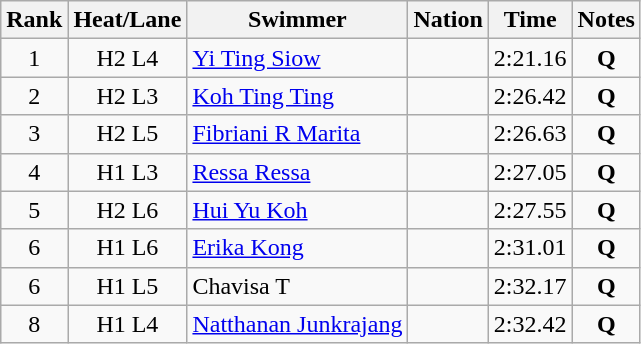<table class="wikitable sortable" style="text-align:center">
<tr>
<th>Rank</th>
<th>Heat/Lane</th>
<th>Swimmer</th>
<th>Nation</th>
<th>Time</th>
<th>Notes</th>
</tr>
<tr>
<td>1</td>
<td>H2 L4</td>
<td align=left><a href='#'>Yi Ting Siow</a></td>
<td align=left></td>
<td>2:21.16</td>
<td><strong>Q</strong></td>
</tr>
<tr>
<td>2</td>
<td>H2 L3</td>
<td align=left><a href='#'>Koh Ting Ting</a></td>
<td align=left></td>
<td>2:26.42</td>
<td><strong>Q</strong></td>
</tr>
<tr>
<td>3</td>
<td>H2 L5</td>
<td align=left><a href='#'>Fibriani R Marita</a></td>
<td align=left></td>
<td>2:26.63</td>
<td><strong>Q</strong></td>
</tr>
<tr>
<td>4</td>
<td>H1 L3</td>
<td align=left><a href='#'>Ressa Ressa</a></td>
<td align=left></td>
<td>2:27.05</td>
<td><strong>Q</strong></td>
</tr>
<tr>
<td>5</td>
<td>H2 L6</td>
<td align=left><a href='#'>Hui Yu Koh</a></td>
<td align=left></td>
<td>2:27.55</td>
<td><strong>Q</strong></td>
</tr>
<tr>
<td>6</td>
<td>H1 L6</td>
<td align=left><a href='#'>Erika Kong</a></td>
<td align=left></td>
<td>2:31.01</td>
<td><strong>Q</strong></td>
</tr>
<tr>
<td>6</td>
<td>H1 L5</td>
<td align=left>Chavisa T</td>
<td align=left></td>
<td>2:32.17</td>
<td><strong>Q</strong></td>
</tr>
<tr>
<td>8</td>
<td>H1 L4</td>
<td align=left><a href='#'>Natthanan Junkrajang</a></td>
<td align=left></td>
<td>2:32.42</td>
<td><strong>Q</strong></td>
</tr>
</table>
